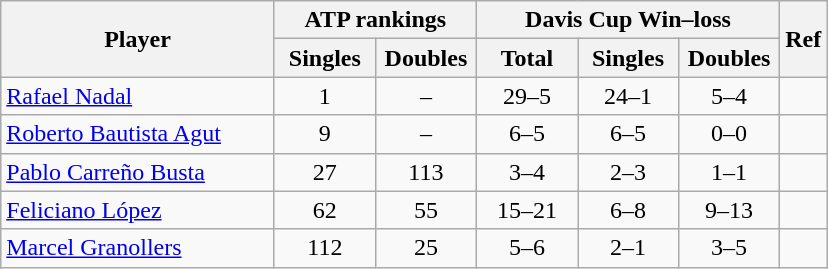<table class="wikitable sortable" style=text-align:center>
<tr>
<th rowspan=2 width="175">Player</th>
<th colspan=2>ATP rankings</th>
<th colspan=3>Davis Cup Win–loss</th>
<th rowspan=2 class="unsortable">Ref</th>
</tr>
<tr>
<th width="60">Singles</th>
<th width="60">Doubles</th>
<th width="60">Total</th>
<th width="60">Singles</th>
<th width="60">Doubles</th>
</tr>
<tr>
<td align=left><a href='#'>Rafael Nadal</a></td>
<td>1</td>
<td>–</td>
<td>29–5</td>
<td>24–1</td>
<td>5–4</td>
<td></td>
</tr>
<tr>
<td align=left><a href='#'>Roberto Bautista Agut</a></td>
<td>9</td>
<td>–</td>
<td>6–5</td>
<td>6–5</td>
<td>0–0</td>
<td></td>
</tr>
<tr>
<td align=left><a href='#'>Pablo Carreño Busta</a></td>
<td>27</td>
<td>113</td>
<td>3–4</td>
<td>2–3</td>
<td>1–1</td>
<td></td>
</tr>
<tr>
<td align=left><a href='#'>Feliciano López</a></td>
<td>62</td>
<td>55</td>
<td>15–21</td>
<td>6–8</td>
<td>9–13</td>
<td></td>
</tr>
<tr>
<td align=left><a href='#'>Marcel Granollers</a></td>
<td>112</td>
<td>25</td>
<td>5–6</td>
<td>2–1</td>
<td>3–5</td>
<td></td>
</tr>
</table>
